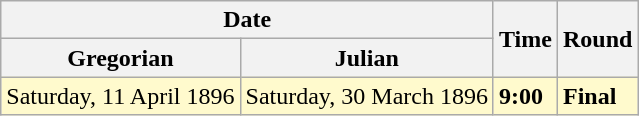<table class="wikitable">
<tr>
<th colspan=2>Date</th>
<th rowspan=2>Time</th>
<th rowspan=2>Round</th>
</tr>
<tr>
<th>Gregorian</th>
<th>Julian</th>
</tr>
<tr style=background:lemonchiffon>
<td>Saturday, 11 April 1896</td>
<td>Saturday, 30 March 1896</td>
<td><strong>9:00</strong></td>
<td><strong>Final</strong></td>
</tr>
</table>
